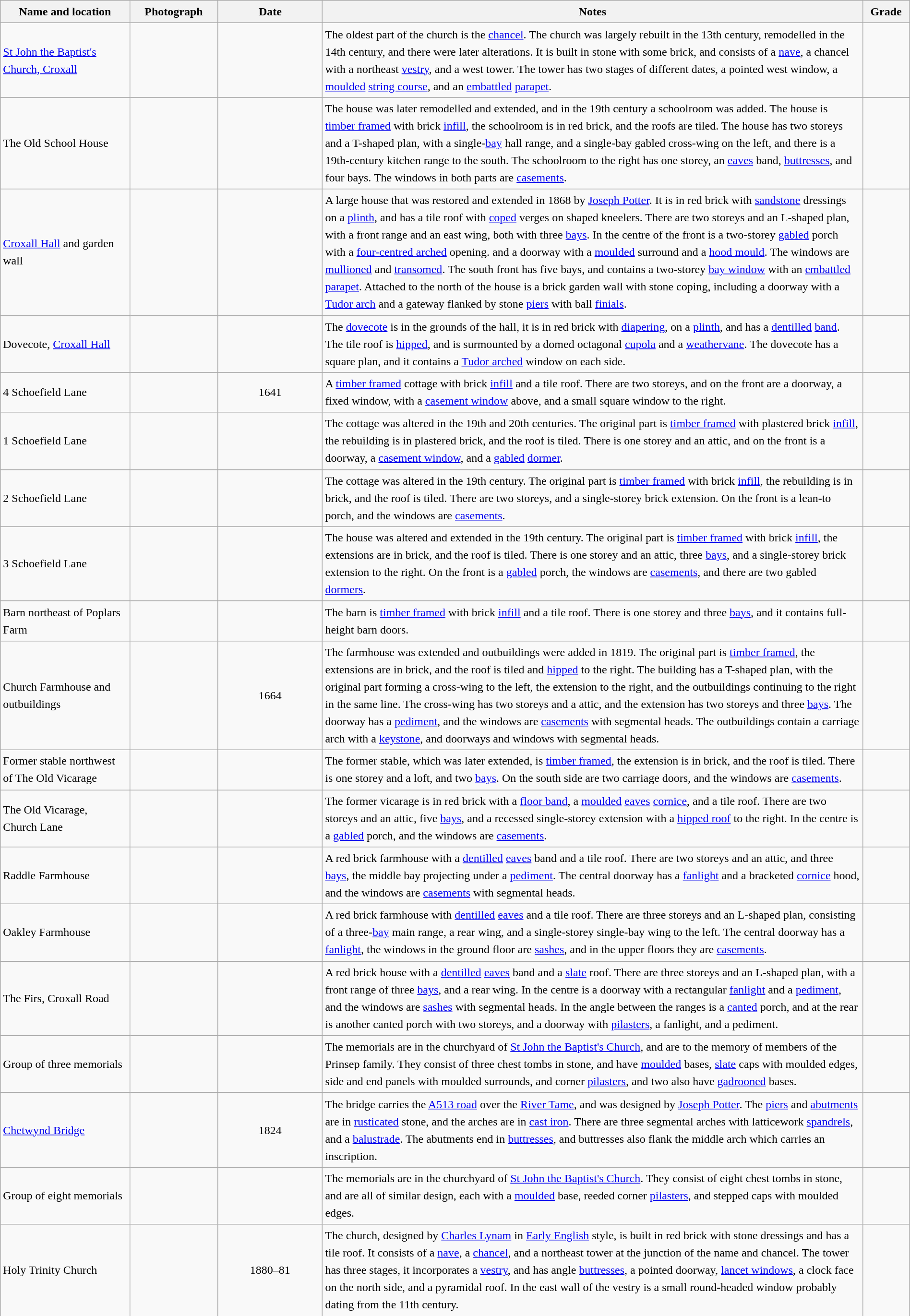<table class="wikitable sortable plainrowheaders" style="width:100%; border:0; text-align:left; line-height:150%;">
<tr>
<th scope="col"  style="width:150px">Name and location</th>
<th scope="col"  style="width:100px" class="unsortable">Photograph</th>
<th scope="col"  style="width:120px">Date</th>
<th scope="col"  style="width:650px" class="unsortable">Notes</th>
<th scope="col"  style="width:50px">Grade</th>
</tr>
<tr>
<td><a href='#'>St John the Baptist's Church, Croxall</a><br><small></small></td>
<td></td>
<td align="center"></td>
<td>The oldest part of the church is the <a href='#'>chancel</a>.  The church was largely rebuilt in the 13th century, remodelled in the 14th century, and there were later alterations.  It is built in stone with some brick, and consists of a <a href='#'>nave</a>, a chancel with a northeast <a href='#'>vestry</a>, and a west tower.  The tower has two stages of different dates, a pointed west window, a <a href='#'>moulded</a> <a href='#'>string course</a>, and an <a href='#'>embattled</a> <a href='#'>parapet</a>.</td>
<td align="center" ></td>
</tr>
<tr>
<td>The Old School House<br><small></small></td>
<td></td>
<td align="center"></td>
<td>The house was later remodelled and extended, and in the 19th century a schoolroom was added.  The house is <a href='#'>timber framed</a> with brick <a href='#'>infill</a>, the schoolroom is in red brick, and the roofs are tiled.  The house has two storeys and a T-shaped plan, with a single-<a href='#'>bay</a> hall range, and a single-bay gabled cross-wing on the left, and there is a 19th-century kitchen range to the south.  The schoolroom to the right has one storey, an <a href='#'>eaves</a> band, <a href='#'>buttresses</a>, and four bays.  The windows in both parts are <a href='#'>casements</a>.</td>
<td align="center" ></td>
</tr>
<tr>
<td><a href='#'>Croxall Hall</a> and garden wall<br><small></small></td>
<td></td>
<td align="center"></td>
<td>A large house that was restored and extended in 1868 by <a href='#'>Joseph Potter</a>.  It is in red brick with <a href='#'>sandstone</a> dressings on a <a href='#'>plinth</a>, and has a tile roof with <a href='#'>coped</a> verges on shaped kneelers. There are two storeys and an L-shaped plan, with a front range and an east wing, both with three <a href='#'>bays</a>.  In the centre of the front is a two-storey <a href='#'>gabled</a> porch with a <a href='#'>four-centred arched</a> opening. and a doorway with a <a href='#'>moulded</a> surround and a <a href='#'>hood mould</a>.  The windows are <a href='#'>mullioned</a> and <a href='#'>transomed</a>.  The south front has five bays, and contains a two-storey <a href='#'>bay window</a> with an <a href='#'>embattled</a> <a href='#'>parapet</a>.  Attached to the north of the house is a brick garden wall with stone coping, including a doorway with a <a href='#'>Tudor arch</a> and a gateway flanked by stone <a href='#'>piers</a> with ball <a href='#'>finials</a>.</td>
<td align="center" ></td>
</tr>
<tr>
<td>Dovecote, <a href='#'>Croxall Hall</a><br><small></small></td>
<td></td>
<td align="center"></td>
<td>The <a href='#'>dovecote</a> is in the grounds of the hall, it is in red brick with <a href='#'>diapering</a>, on a <a href='#'>plinth</a>, and has a <a href='#'>dentilled</a> <a href='#'>band</a>.  The tile roof is <a href='#'>hipped</a>, and is surmounted by a domed octagonal <a href='#'>cupola</a> and a <a href='#'>weathervane</a>.  The dovecote has a square plan, and it contains a <a href='#'>Tudor arched</a> window on each side.</td>
<td align="center" ></td>
</tr>
<tr>
<td>4 Schoefield Lane<br><small></small></td>
<td></td>
<td align="center">1641</td>
<td>A <a href='#'>timber framed</a> cottage with brick <a href='#'>infill</a> and a tile roof.  There are two storeys, and on the front are a doorway, a fixed window, with a <a href='#'>casement window</a> above, and a small square window to the right.</td>
<td align="center" ></td>
</tr>
<tr>
<td>1 Schoefield Lane<br><small></small></td>
<td></td>
<td align="center"></td>
<td>The cottage was altered in the 19th and 20th centuries.  The original part is <a href='#'>timber framed</a> with plastered brick <a href='#'>infill</a>, the rebuilding is in plastered brick, and the roof is tiled.  There is one storey and an attic, and on the front is a doorway, a <a href='#'>casement window</a>, and a <a href='#'>gabled</a> <a href='#'>dormer</a>.</td>
<td align="center" ></td>
</tr>
<tr>
<td>2 Schoefield Lane<br><small></small></td>
<td></td>
<td align="center"></td>
<td>The cottage was altered in the 19th century.  The original part is <a href='#'>timber framed</a> with brick <a href='#'>infill</a>, the rebuilding is in brick, and the roof is tiled.  There are two storeys, and a single-storey brick extension.  On the front is a lean-to porch, and the windows are <a href='#'>casements</a>.</td>
<td align="center" ></td>
</tr>
<tr>
<td>3 Schoefield Lane<br><small></small></td>
<td></td>
<td align="center"></td>
<td>The house was altered and extended in the 19th century.  The original part is <a href='#'>timber framed</a> with brick <a href='#'>infill</a>, the extensions are in brick, and the roof is tiled.  There is one storey and an attic, three <a href='#'>bays</a>, and a single-storey brick extension to the right.  On the front is a <a href='#'>gabled</a> porch, the windows are <a href='#'>casements</a>, and there are two gabled <a href='#'>dormers</a>.</td>
<td align="center" ></td>
</tr>
<tr>
<td>Barn northeast of Poplars Farm<br><small></small></td>
<td></td>
<td align="center"></td>
<td>The barn is <a href='#'>timber framed</a> with brick <a href='#'>infill</a> and a tile roof.  There is one storey and three <a href='#'>bays</a>, and it contains full-height barn doors.</td>
<td align="center" ></td>
</tr>
<tr>
<td>Church Farmhouse and outbuildings<br><small></small></td>
<td></td>
<td align="center">1664</td>
<td>The farmhouse was extended and outbuildings were added in 1819.  The original part is <a href='#'>timber framed</a>, the extensions are in brick, and the roof is tiled and <a href='#'>hipped</a> to the right.  The building has a T-shaped plan, with the original part forming a cross-wing to the left, the extension to the right, and the outbuildings continuing to the right in the same line.  The cross-wing has two storeys and a attic, and the extension has two storeys and three <a href='#'>bays</a>.  The doorway has a <a href='#'>pediment</a>, and the windows are <a href='#'>casements</a> with segmental heads.  The outbuildings contain a carriage arch with a <a href='#'>keystone</a>, and doorways and windows with segmental heads.</td>
<td align="center" ></td>
</tr>
<tr>
<td>Former stable northwest of The Old Vicarage<br><small></small></td>
<td></td>
<td align="center"></td>
<td>The former stable, which was later extended, is <a href='#'>timber framed</a>, the extension is in brick, and the roof is tiled.  There is one storey and a loft, and two <a href='#'>bays</a>.  On the south side are two carriage doors, and the windows are <a href='#'>casements</a>.</td>
<td align="center" ></td>
</tr>
<tr>
<td>The Old Vicarage,<br>Church Lane<br><small></small></td>
<td></td>
<td align="center"></td>
<td>The former vicarage is in red brick with a <a href='#'>floor band</a>, a <a href='#'>moulded</a> <a href='#'>eaves</a> <a href='#'>cornice</a>, and a tile roof.  There are two storeys and an attic, five <a href='#'>bays</a>, and a recessed single-storey extension with a <a href='#'>hipped roof</a> to the right.  In the centre is a <a href='#'>gabled</a> porch, and the windows are <a href='#'>casements</a>.</td>
<td align="center" ></td>
</tr>
<tr>
<td>Raddle Farmhouse<br><small></small></td>
<td></td>
<td align="center"></td>
<td>A red brick farmhouse with a <a href='#'>dentilled</a> <a href='#'>eaves</a> band and a tile roof.  There are two storeys and an attic, and three <a href='#'>bays</a>, the middle bay projecting under a <a href='#'>pediment</a>.  The central doorway has a <a href='#'>fanlight</a> and a bracketed <a href='#'>cornice</a> hood, and the windows are <a href='#'>casements</a> with segmental heads.</td>
<td align="center" ></td>
</tr>
<tr>
<td>Oakley Farmhouse<br><small></small></td>
<td></td>
<td align="center"></td>
<td>A red brick farmhouse with <a href='#'>dentilled</a> <a href='#'>eaves</a> and a tile roof.  There are three storeys and an L-shaped plan, consisting of a three-<a href='#'>bay</a> main range, a rear wing, and a single-storey single-bay wing to the left.  The central doorway has a <a href='#'>fanlight</a>, the windows in the ground floor are <a href='#'>sashes</a>, and in the upper floors they are <a href='#'>casements</a>.</td>
<td align="center" ></td>
</tr>
<tr>
<td>The Firs, Croxall Road<br><small></small></td>
<td></td>
<td align="center"></td>
<td>A red brick house with a <a href='#'>dentilled</a> <a href='#'>eaves</a> band and a <a href='#'>slate</a> roof.  There are three storeys and an L-shaped plan, with a front range of three <a href='#'>bays</a>, and a rear wing.  In the centre is a doorway with a rectangular <a href='#'>fanlight</a> and a <a href='#'>pediment</a>, and the windows are <a href='#'>sashes</a> with segmental heads.  In the angle between the ranges is a <a href='#'>canted</a> porch, and at the rear is another canted porch with two storeys, and a doorway with <a href='#'>pilasters</a>, a fanlight, and a pediment.</td>
<td align="center" ></td>
</tr>
<tr>
<td>Group of three memorials<br><small></small></td>
<td></td>
<td align="center"></td>
<td>The memorials are in the churchyard of <a href='#'>St John the Baptist's Church</a>, and are to the memory of members of the Prinsep family.  They consist of three chest tombs in stone, and have <a href='#'>moulded</a> bases, <a href='#'>slate</a> caps with moulded edges, side and end panels with moulded surrounds, and corner <a href='#'>pilasters</a>, and two also have <a href='#'>gadrooned</a> bases.</td>
<td align="center" ></td>
</tr>
<tr>
<td><a href='#'>Chetwynd Bridge</a><br><small></small></td>
<td></td>
<td align="center">1824</td>
<td>The bridge carries the <a href='#'>A513 road</a> over the <a href='#'>River Tame</a>, and was designed by <a href='#'>Joseph Potter</a>.  The <a href='#'>piers</a> and <a href='#'>abutments</a> are in <a href='#'>rusticated</a> stone, and the arches are in <a href='#'>cast iron</a>.  There are three segmental arches with latticework <a href='#'>spandrels</a>, and a <a href='#'>balustrade</a>.  The abutments end in <a href='#'>buttresses</a>, and buttresses also flank the middle arch which carries an inscription.</td>
<td align="center" ></td>
</tr>
<tr>
<td>Group of eight memorials<br><small></small></td>
<td></td>
<td align="center"></td>
<td>The memorials are in the churchyard of <a href='#'>St John the Baptist's Church</a>.  They consist of eight chest tombs in stone, and are all of similar design, each with a <a href='#'>moulded</a> base, reeded corner <a href='#'>pilasters</a>, and stepped caps with moulded edges.</td>
<td align="center" ></td>
</tr>
<tr>
<td>Holy Trinity Church<br><small></small></td>
<td></td>
<td align="center">1880–81</td>
<td>The church, designed by <a href='#'>Charles Lynam</a> in <a href='#'>Early English</a> style, is built in red brick with stone dressings and has a tile roof.  It consists of a <a href='#'>nave</a>, a <a href='#'>chancel</a>, and a northeast tower at the junction of the name and chancel.  The tower has three stages, it incorporates a <a href='#'>vestry</a>, and has angle <a href='#'>buttresses</a>, a pointed doorway, <a href='#'>lancet windows</a>, a clock face on the north side, and a pyramidal roof.  In the east wall of the vestry is a small round-headed window probably dating from the 11th century.</td>
<td align="center" ></td>
</tr>
<tr>
</tr>
</table>
